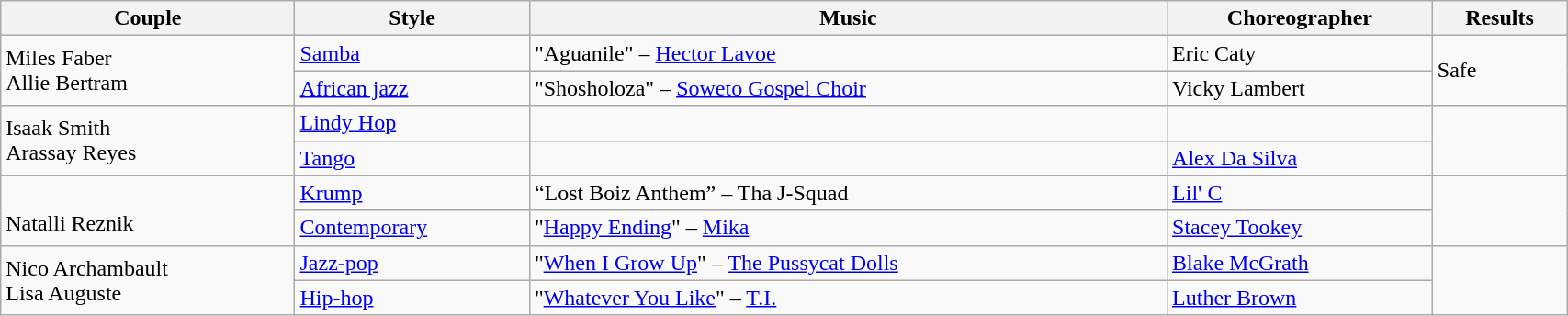<table class="wikitable" width="90%">
<tr>
<th>Couple</th>
<th>Style</th>
<th>Music</th>
<th>Choreographer</th>
<th>Results</th>
</tr>
<tr>
<td rowspan="2">Miles Faber <br> Allie Bertram</td>
<td><a href='#'>Samba</a></td>
<td>"Aguanile" – <a href='#'>Hector Lavoe</a></td>
<td>Eric Caty</td>
<td rowspan="2">Safe</td>
</tr>
<tr>
<td><a href='#'>African jazz</a></td>
<td>"Shosholoza" – <a href='#'>Soweto Gospel Choir</a></td>
<td>Vicky Lambert</td>
</tr>
<tr>
<td rowspan="2">Isaak Smith <br> Arassay Reyes</td>
<td><a href='#'>Lindy Hop</a></td>
<td></td>
<td></td>
<td rowspan="2"> <br> </td>
</tr>
<tr>
<td><a href='#'>Tango</a></td>
<td></td>
<td><a href='#'>Alex Da Silva</a></td>
</tr>
<tr>
<td rowspan="2"> <br> Natalli Reznik</td>
<td><a href='#'>Krump</a></td>
<td>“Lost Boiz Anthem” – Tha J-Squad</td>
<td><a href='#'>Lil' C</a></td>
<td rowspan="2"></td>
</tr>
<tr>
<td><a href='#'>Contemporary</a></td>
<td>"<a href='#'>Happy Ending</a>" – <a href='#'>Mika</a></td>
<td><a href='#'>Stacey Tookey</a></td>
</tr>
<tr>
<td rowspan="2">Nico Archambault <br> Lisa Auguste</td>
<td><a href='#'>Jazz-pop</a></td>
<td>"<a href='#'>When I Grow Up</a>" – <a href='#'>The Pussycat Dolls</a></td>
<td><a href='#'>Blake McGrath</a></td>
<td rowspan="2"></td>
</tr>
<tr>
<td><a href='#'>Hip-hop</a></td>
<td>"<a href='#'>Whatever You Like</a>" – <a href='#'>T.I.</a></td>
<td><a href='#'>Luther Brown</a></td>
</tr>
</table>
